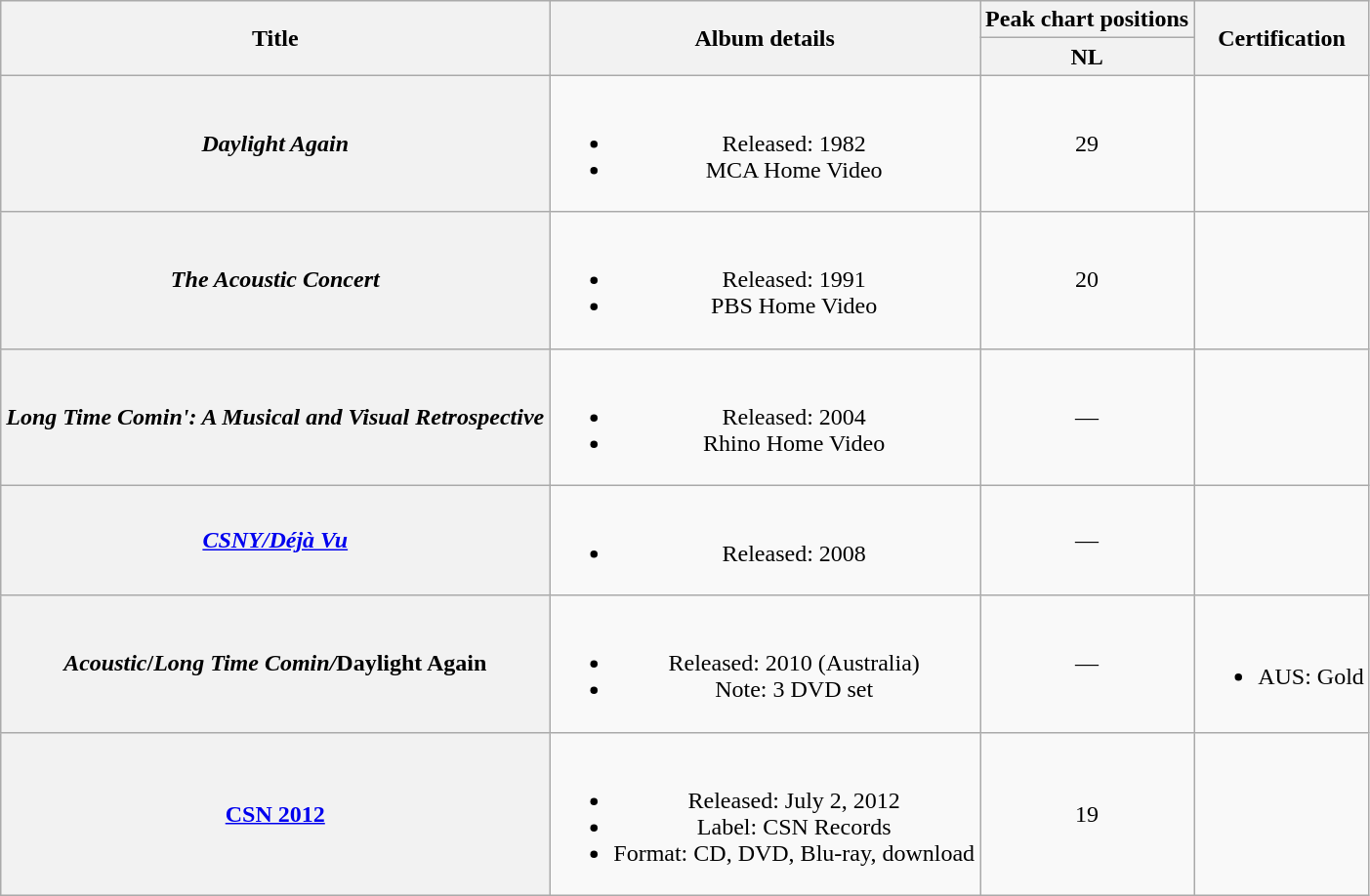<table class="wikitable plainrowheaders" style="text-align:center;">
<tr>
<th rowspan="2">Title</th>
<th rowspan="2">Album details</th>
<th colspan="1">Peak chart positions</th>
<th rowspan="2">Certification</th>
</tr>
<tr>
<th>NL</th>
</tr>
<tr>
<th scope="row"><em>Daylight Again</em></th>
<td><br><ul><li>Released: 1982</li><li>MCA Home Video</li></ul></td>
<td>29</td>
<td></td>
</tr>
<tr>
<th scope="row"><em>The Acoustic Concert</em></th>
<td><br><ul><li>Released: 1991</li><li>PBS Home Video</li></ul></td>
<td>20</td>
<td></td>
</tr>
<tr>
<th scope="row"><em>Long Time Comin': A Musical and Visual Retrospective</em></th>
<td><br><ul><li>Released: 2004</li><li>Rhino Home Video</li></ul></td>
<td>—</td>
<td></td>
</tr>
<tr>
<th scope="row"><em><a href='#'>CSNY/Déjà Vu</a></em></th>
<td><br><ul><li>Released: 2008</li></ul></td>
<td>—</td>
<td></td>
</tr>
<tr>
<th scope="row"><em>Acoustic</em>/<em>Long Time Comin<strong>/</em>Daylight Again<em></th>
<td><br><ul><li>Released: 2010 (Australia)</li><li>Note: 3 DVD set</li></ul></td>
<td>—</td>
<td><br><ul><li>AUS: Gold</li></ul></td>
</tr>
<tr>
<th scope="row"></em><a href='#'>CSN 2012</a><em></th>
<td><br><ul><li>Released: July 2, 2012</li><li>Label: CSN Records</li><li>Format: CD, DVD, Blu-ray, download</li></ul></td>
<td>19</td>
<td></td>
</tr>
</table>
